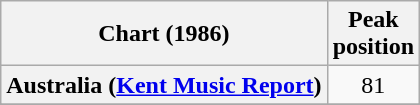<table class="wikitable sortable plainrowheaders" style="text-align:center;">
<tr>
<th>Chart (1986)</th>
<th>Peak<br>position</th>
</tr>
<tr>
<th scope=row>Australia (<a href='#'>Kent Music Report</a>)</th>
<td style="text-align:center;">81</td>
</tr>
<tr>
</tr>
<tr>
</tr>
<tr>
</tr>
<tr>
</tr>
<tr>
</tr>
<tr>
</tr>
<tr>
</tr>
</table>
